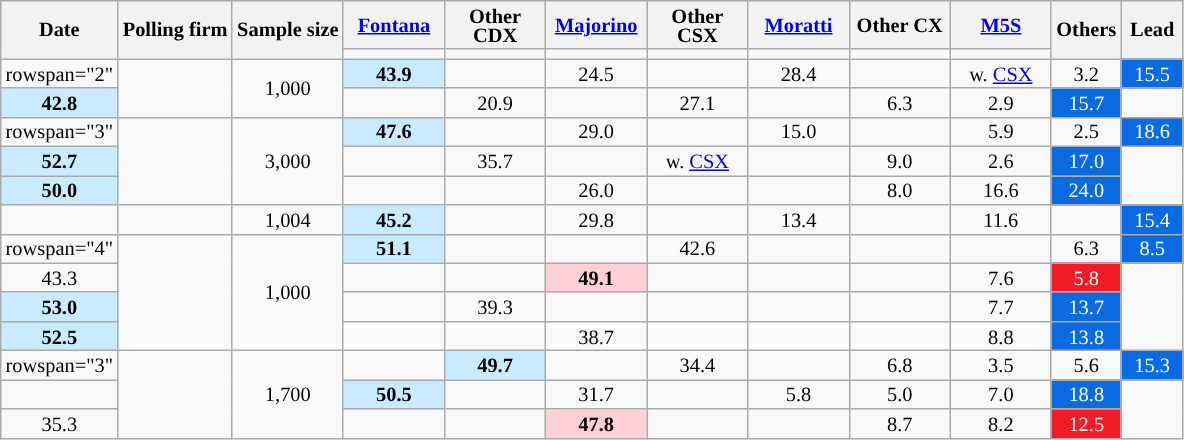<table class="wikitable" style="text-align:center;font-size:85%;line-height:13px">
<tr>
<th rowspan="2">Date</th>
<th rowspan="2">Polling firm</th>
<th rowspan="2">Sample size</th>
<th style="width:61px;"><a href='#'>Fontana</a></th>
<th style="width:61px;">Other CDX</th>
<th style="width:61px;"><a href='#'>Majorino</a></th>
<th style="width:61px;">Other CSX</th>
<th style="width:61px;"><a href='#'>Moratti</a></th>
<th style="width:61px;">Other CX</th>
<th style="width:61px;"><a href='#'>M5S</a></th>
<th rowspan="2" style="width:35px;">Others</th>
<th rowspan="2" style="width:35px;">Lead</th>
</tr>
<tr>
<td></td>
<td></td>
<td></td>
<td></td>
<td></td>
<td></td>
<td></td>
</tr>
<tr>
<td>rowspan="2" </td>
<td rowspan="2"></td>
<td rowspan="2">1,000</td>
<td style="background:#C8EBFF"><strong>43.9</strong></td>
<td></td>
<td>24.5</td>
<td></td>
<td>28.4</td>
<td></td>
<td>w. <a href='#'>CSX</a></td>
<td>3.2</td>
<td style="background:#0A6BE1; color:white;">15.5</td>
</tr>
<tr>
<td style="background:#C8EBFF"><strong>42.8</strong></td>
<td></td>
<td>20.9</td>
<td></td>
<td>27.1</td>
<td></td>
<td>6.3</td>
<td>2.9</td>
<td style="background:#0A6BE1; color:white;">15.7</td>
</tr>
<tr>
<td>rowspan="3" </td>
<td rowspan="3"></td>
<td rowspan="3">3,000</td>
<td style="background:#C8EBFF"><strong>47.6</strong></td>
<td></td>
<td>29.0</td>
<td></td>
<td>15.0</td>
<td></td>
<td>5.9</td>
<td>2.5</td>
<td style="background:#0A6BE1; color:white;">18.6</td>
</tr>
<tr>
<td style="background:#C8EBFF"><strong>52.7</strong></td>
<td></td>
<td>35.7</td>
<td></td>
<td>w. <a href='#'>CSX</a></td>
<td></td>
<td>9.0</td>
<td>2.6</td>
<td style="background:#0A6BE1; color:white;">17.0</td>
</tr>
<tr>
<td style="background:#C8EBFF"><strong>50.0</strong></td>
<td></td>
<td></td>
<td>26.0</td>
<td></td>
<td></td>
<td>8.0</td>
<td>16.6</td>
<td style="background:#0A6BE1; color:white;">24.0</td>
</tr>
<tr>
<td></td>
<td></td>
<td>1,004</td>
<td style="background:#C8EBFF"><strong>45.2</strong></td>
<td></td>
<td>29.8</td>
<td></td>
<td>13.4</td>
<td></td>
<td>11.6</td>
<td></td>
<td style="background:#0A6BE1; color:white;">15.4</td>
</tr>
<tr>
<td>rowspan="4" </td>
<td rowspan="4"></td>
<td rowspan="4">1,000</td>
<td style="background:#C8EBFF"><strong>51.1</strong></td>
<td></td>
<td></td>
<td>42.6</td>
<td></td>
<td></td>
<td></td>
<td>6.3</td>
<td style="background:#0A6BE1; color:white;">8.5</td>
</tr>
<tr>
<td>43.3</td>
<td></td>
<td></td>
<td style="background:#FFD0D7"><strong>49.1</strong></td>
<td></td>
<td></td>
<td></td>
<td>7.6</td>
<td style="background:#EF1C27; color:white;">5.8</td>
</tr>
<tr>
<td style="background:#C8EBFF"><strong>53.0</strong></td>
<td></td>
<td>39.3</td>
<td></td>
<td></td>
<td></td>
<td></td>
<td>7.7</td>
<td style="background:#0A6BE1; color:white;">13.7</td>
</tr>
<tr>
<td style="background:#C8EBFF"><strong>52.5</strong></td>
<td></td>
<td></td>
<td>38.7</td>
<td></td>
<td></td>
<td></td>
<td>8.8</td>
<td style="background:#0A6BE1; color:white;">13.8</td>
</tr>
<tr>
<td>rowspan="3" </td>
<td rowspan="3"></td>
<td rowspan="3">1,700</td>
<td></td>
<td style="background:#C8EBFF"><strong>49.7</strong></td>
<td></td>
<td>34.4</td>
<td></td>
<td>6.8</td>
<td>3.5</td>
<td>5.6</td>
<td style="background:#0A6BE1; color:white;">15.3</td>
</tr>
<tr>
<td></td>
<td style="background:#C8EBFF"><strong>50.5</strong></td>
<td></td>
<td>31.7</td>
<td></td>
<td>5.8</td>
<td>5.0</td>
<td>7.0</td>
<td style="background:#0A6BE1; color:white;">18.8</td>
</tr>
<tr>
<td>35.3</td>
<td></td>
<td></td>
<td style="background:#FFD0D7"><strong>47.8</strong></td>
<td></td>
<td></td>
<td>8.7</td>
<td>8.2</td>
<td style="background:#EF1C27; color:white;">12.5</td>
</tr>
</table>
